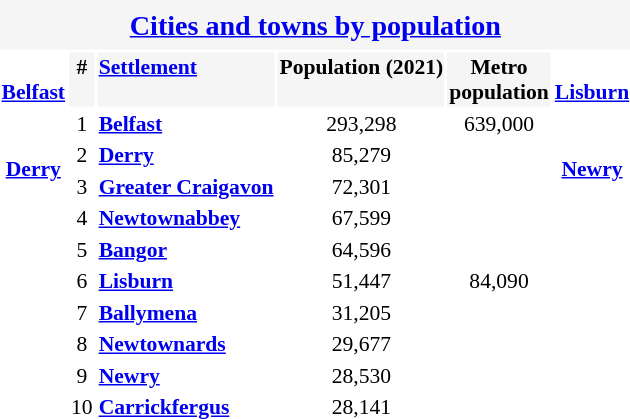<table class="table" style="text-align:center; margin-right:10px; font-size:90%">
<tr>
<th colspan=6 style="background:#f5f5f5; font-size:130%; padding:0.3em"><a href='#'>Cities and towns by population</a></th>
</tr>
<tr style=vertical-align:top>
<th rowspan=21><br><a href='#'>Belfast</a><br><br><br><a href='#'>Derry</a><br></th>
<th style="background:#f5f5f5; text-align:center">#</th>
<th style="background:#f5f5f5; text-align:left"><a href='#'>Settlement</a></th>
<th style="background:#f5f5f5; text-align:center">Popu­lation (2021)</th>
<th style="background:#f5f5f5; text-align:center">Metro<br>popu­lation</th>
<th rowspan=21><br><a href='#'>Lisburn</a><br><br><br><a href='#'>Newry</a></th>
</tr>
<tr>
<td>1</td>
<td style=text-align:left><strong><a href='#'>Belfast</a></strong></td>
<td>293,298</td>
<td>639,000</td>
</tr>
<tr>
<td>2</td>
<td style=text-align:left><strong><a href='#'>Derry</a></strong></td>
<td>85,279</td>
<td></td>
</tr>
<tr>
<td>3</td>
<td style=text-align:left><strong><a href='#'>Greater Craigavon</a></strong></td>
<td>72,301</td>
</tr>
<tr>
<td>4</td>
<td style=text-align:left><strong><a href='#'>Newtownabbey</a></strong></td>
<td>67,599</td>
</tr>
<tr>
<td>5</td>
<td style=text-align:left><strong><a href='#'>Bangor</a></strong></td>
<td>64,596</td>
</tr>
<tr>
<td>6</td>
<td style=text-align:left><strong><a href='#'>Lisburn</a></strong></td>
<td>51,447</td>
<td>84,090</td>
</tr>
<tr>
<td>7</td>
<td style=text-align:left><strong><a href='#'>Ballymena</a></strong></td>
<td>31,205</td>
</tr>
<tr>
<td>8</td>
<td style=text-align:left><strong><a href='#'>Newtownards</a></strong></td>
<td>29,677</td>
</tr>
<tr>
<td>9</td>
<td style=text-align:left><strong><a href='#'>Newry</a></strong></td>
<td>28,530</td>
</tr>
<tr>
<td>10</td>
<td style=text-align:left><strong><a href='#'>Carrickfergus</a></strong></td>
<td>28,141</td>
</tr>
</table>
